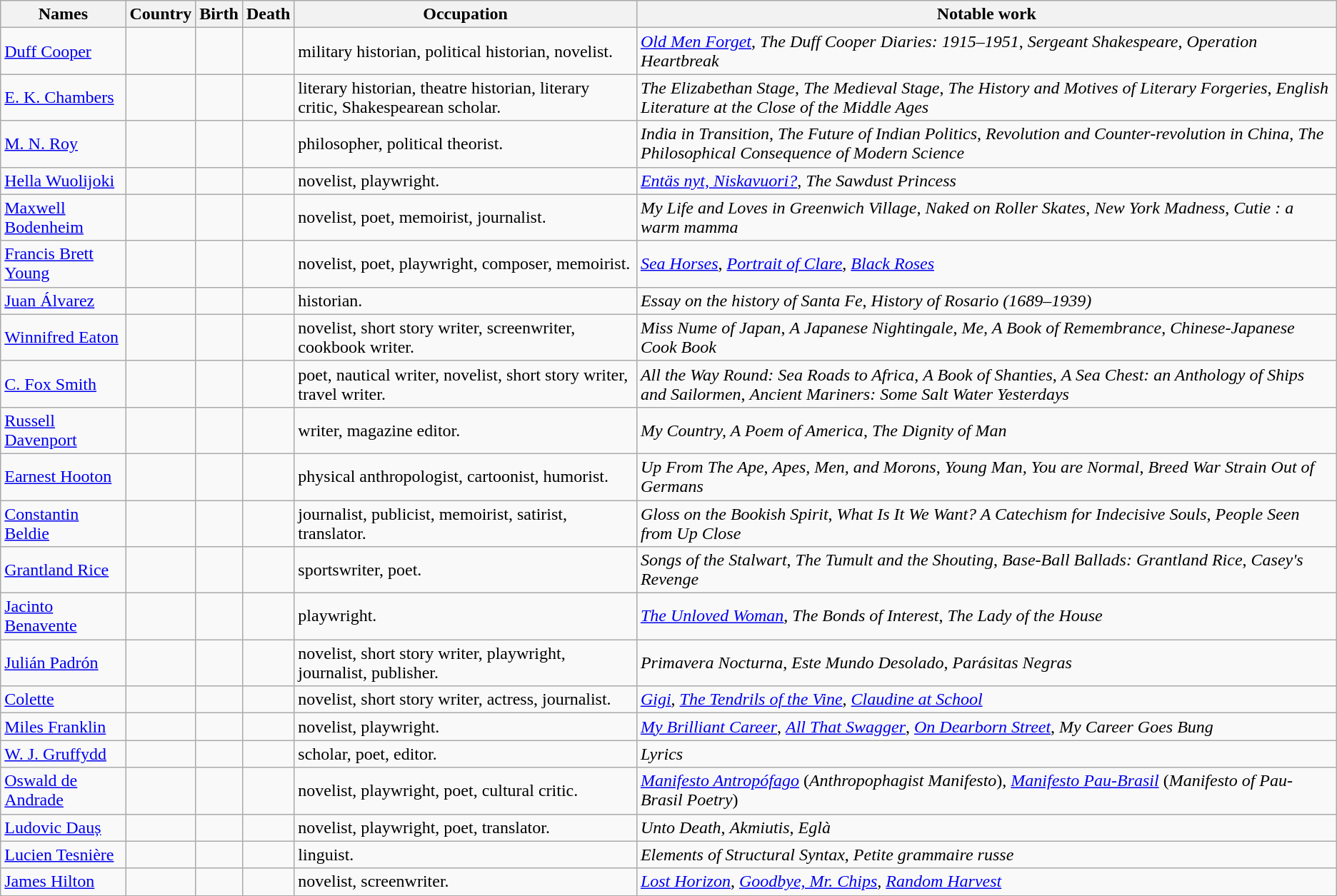<table class="wikitable sortable" border="1" style="border-spacing:0; style="width:100%;">
<tr>
<th>Names</th>
<th>Country</th>
<th>Birth</th>
<th>Death</th>
<th>Occupation</th>
<th>Notable work</th>
</tr>
<tr>
<td><a href='#'>Duff Cooper</a></td>
<td></td>
<td></td>
<td></td>
<td>military historian, political historian, novelist.</td>
<td><em><a href='#'>Old Men Forget</a></em>, <em>The Duff Cooper Diaries: 1915–1951</em>, <em>Sergeant Shakespeare</em>, <em>Operation Heartbreak</em></td>
</tr>
<tr>
<td><a href='#'>E. K. Chambers</a></td>
<td></td>
<td></td>
<td></td>
<td>literary historian, theatre historian, literary critic,  Shakespearean scholar.</td>
<td><em>The Elizabethan Stage</em>, <em>The Medieval Stage</em>, <em>The History and Motives of Literary Forgeries</em>, <em>English Literature at the Close of the Middle Ages</em></td>
</tr>
<tr>
<td><a href='#'>M. N. Roy</a></td>
<td></td>
<td></td>
<td></td>
<td>philosopher, political theorist.</td>
<td><em>India in Transition</em>, <em>The Future of Indian Politics</em>, <em>Revolution and Counter-revolution in China</em>, <em>The Philosophical Consequence of Modern Science</em></td>
</tr>
<tr>
<td><a href='#'>Hella Wuolijoki</a></td>
<td></td>
<td></td>
<td></td>
<td>novelist, playwright.</td>
<td><em><a href='#'>Entäs nyt, Niskavuori?</a></em>, <em>The Sawdust Princess</em></td>
</tr>
<tr>
<td><a href='#'>Maxwell Bodenheim</a></td>
<td></td>
<td></td>
<td></td>
<td>novelist, poet, memoirist, journalist.</td>
<td><em>My Life and Loves in Greenwich Village</em>, <em>Naked on Roller Skates</em>, <em>New York Madness</em>, <em>Cutie : a warm mamma</em></td>
</tr>
<tr>
<td><a href='#'>Francis Brett Young</a></td>
<td></td>
<td></td>
<td></td>
<td>novelist, poet, playwright, composer, memoirist.</td>
<td><em><a href='#'>Sea Horses</a></em>, <em><a href='#'>Portrait of Clare</a></em>, <em><a href='#'>Black Roses</a></em></td>
</tr>
<tr>
<td><a href='#'>Juan Álvarez</a></td>
<td></td>
<td></td>
<td></td>
<td>historian.</td>
<td><em>Essay on the history of Santa Fe</em>, <em>History of Rosario (1689–1939)</em></td>
</tr>
<tr>
<td><a href='#'>Winnifred Eaton</a></td>
<td></td>
<td></td>
<td></td>
<td>novelist, short story writer, screenwriter, cookbook writer.</td>
<td><em>Miss Nume of Japan</em>, <em> A Japanese Nightingale</em>,  <em>Me, A Book of Remembrance</em>, <em>Chinese-Japanese Cook Book</em></td>
</tr>
<tr>
<td><a href='#'>C. Fox Smith</a></td>
<td></td>
<td></td>
<td></td>
<td>poet, nautical writer, novelist, short story writer, travel writer.</td>
<td><em>All the Way Round: Sea Roads to Africa</em>, <em>A Book of Shanties</em>,  <em>A Sea Chest: an Anthology of Ships and Sailormen</em>, <em>Ancient Mariners: Some Salt Water Yesterdays</em></td>
</tr>
<tr>
<td><a href='#'>Russell Davenport</a></td>
<td></td>
<td></td>
<td></td>
<td>writer, magazine editor.</td>
<td><em>My Country, A Poem of America</em>, <em>The Dignity of Man</em></td>
</tr>
<tr>
<td><a href='#'>Earnest Hooton</a></td>
<td></td>
<td></td>
<td></td>
<td>physical anthropologist, cartoonist, humorist.</td>
<td><em>Up From The Ape</em>, <em>Apes, Men, and Morons</em>, <em>Young Man, You are Normal</em>, <em>Breed War Strain Out of Germans</em></td>
</tr>
<tr>
<td><a href='#'>Constantin Beldie</a></td>
<td></td>
<td></td>
<td></td>
<td>journalist, publicist, memoirist, satirist, translator.</td>
<td><em>Gloss on the Bookish Spirit</em>, <em>What Is It We Want? A Catechism for Indecisive Souls</em>, <em>People Seen from Up Close</em></td>
</tr>
<tr>
<td><a href='#'>Grantland Rice</a></td>
<td></td>
<td></td>
<td></td>
<td>sportswriter, poet.</td>
<td><em>Songs of the Stalwart</em>, <em>The Tumult and the Shouting</em>, <em>Base-Ball Ballads: Grantland Rice</em>, <em>Casey's Revenge</em></td>
</tr>
<tr>
<td><a href='#'>Jacinto Benavente</a></td>
<td></td>
<td></td>
<td></td>
<td>playwright.</td>
<td><em><a href='#'>The Unloved Woman</a></em>, <em>The Bonds of Interest</em>, <em>The Lady of the House</em></td>
</tr>
<tr>
<td><a href='#'>Julián Padrón</a></td>
<td></td>
<td></td>
<td></td>
<td>novelist, short story writer, playwright, journalist, publisher.</td>
<td><em>Primavera Nocturna</em>, <em>Este Mundo Desolado</em>, <em>Parásitas Negras</em></td>
</tr>
<tr>
<td><a href='#'>Colette</a></td>
<td></td>
<td></td>
<td></td>
<td>novelist, short story writer, actress, journalist.</td>
<td><em><a href='#'>Gigi</a></em>, <em><a href='#'>The Tendrils of the Vine</a></em>, <em><a href='#'>Claudine at School</a></em></td>
</tr>
<tr>
<td><a href='#'>Miles Franklin</a></td>
<td></td>
<td></td>
<td></td>
<td>novelist, playwright.</td>
<td><em><a href='#'>My Brilliant Career</a></em>, <em><a href='#'>All That Swagger</a></em>, <em><a href='#'>On Dearborn Street</a></em>, <em>My Career Goes Bung</em></td>
</tr>
<tr>
<td><a href='#'>W. J. Gruffydd</a></td>
<td></td>
<td></td>
<td></td>
<td>scholar, poet, editor.</td>
<td><em>Lyrics</em></td>
</tr>
<tr>
<td><a href='#'>Oswald de Andrade</a></td>
<td></td>
<td></td>
<td></td>
<td>novelist, playwright, poet, cultural critic.</td>
<td><em><a href='#'>Manifesto Antropófago</a></em> (<em>Anthropophagist Manifesto</em>), <em><a href='#'>Manifesto Pau-Brasil</a></em> (<em>Manifesto of Pau-Brasil Poetry</em>)</td>
</tr>
<tr>
<td><a href='#'>Ludovic Dauș</a></td>
<td></td>
<td></td>
<td></td>
<td>novelist, playwright, poet, translator.</td>
<td><em>Unto Death</em>, <em>Akmiutis</em>, <em>Eglà</em></td>
</tr>
<tr>
<td><a href='#'>Lucien Tesnière</a></td>
<td></td>
<td></td>
<td></td>
<td>linguist.</td>
<td><em>Elements of Structural Syntax</em>, <em>Petite grammaire russe</em></td>
</tr>
<tr>
<td><a href='#'>James Hilton</a></td>
<td></td>
<td></td>
<td></td>
<td>novelist, screenwriter.</td>
<td><em><a href='#'>Lost Horizon</a></em>, <em><a href='#'>Goodbye, Mr. Chips</a></em>, <em><a href='#'>Random Harvest</a></em></td>
</tr>
<tr>
</tr>
</table>
